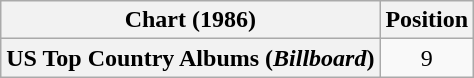<table class="wikitable plainrowheaders" style="text-align:center">
<tr>
<th scope="col">Chart (1986)</th>
<th scope="col">Position</th>
</tr>
<tr>
<th scope="row">US Top Country Albums (<em>Billboard</em>)</th>
<td>9</td>
</tr>
</table>
